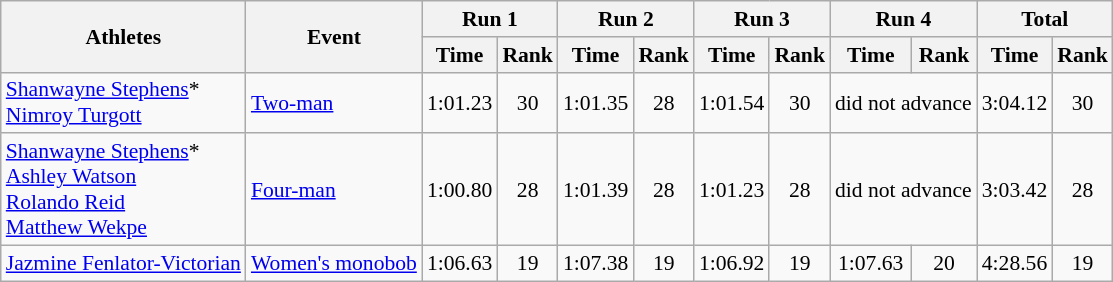<table class="wikitable" style="font-size:90%; text-align:center;">
<tr>
<th rowspan="2">Athletes</th>
<th rowspan="2">Event</th>
<th colspan="2">Run 1</th>
<th colspan="2">Run 2</th>
<th colspan="2">Run 3</th>
<th colspan="2">Run 4</th>
<th colspan="2">Total</th>
</tr>
<tr>
<th>Time</th>
<th>Rank</th>
<th>Time</th>
<th>Rank</th>
<th>Time</th>
<th>Rank</th>
<th>Time</th>
<th>Rank</th>
<th>Time</th>
<th>Rank</th>
</tr>
<tr align=center>
<td align=left><a href='#'>Shanwayne Stephens</a>*<br><a href='#'>Nimroy Turgott</a></td>
<td align=left><a href='#'>Two-man</a></td>
<td>1:01.23</td>
<td>30</td>
<td>1:01.35</td>
<td>28</td>
<td>1:01.54</td>
<td>30</td>
<td colspan=2>did not advance</td>
<td>3:04.12</td>
<td>30</td>
</tr>
<tr align=center>
<td align=left><a href='#'>Shanwayne Stephens</a>*<br><a href='#'>Ashley Watson</a><br><a href='#'>Rolando Reid</a><br><a href='#'>Matthew Wekpe</a></td>
<td align=left><a href='#'>Four-man</a></td>
<td>1:00.80</td>
<td>28</td>
<td>1:01.39</td>
<td>28</td>
<td>1:01.23</td>
<td>28</td>
<td colspan=2>did not advance</td>
<td>3:03.42</td>
<td>28</td>
</tr>
<tr align=center>
<td align=left><a href='#'>Jazmine Fenlator-Victorian</a></td>
<td align=left><a href='#'>Women's monobob</a></td>
<td>1:06.63</td>
<td>19</td>
<td>1:07.38</td>
<td>19</td>
<td>1:06.92</td>
<td>19</td>
<td>1:07.63</td>
<td>20</td>
<td>4:28.56</td>
<td>19</td>
</tr>
</table>
